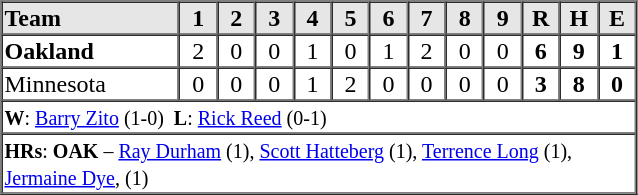<table border=1 cellspacing=0 width=425 style="margin-left:3em;">
<tr style="text-align:center; background-color:#e6e6e6;">
<th align=left width=28%>Team</th>
<th width=6%>1</th>
<th width=6%>2</th>
<th width=6%>3</th>
<th width=6%>4</th>
<th width=6%>5</th>
<th width=6%>6</th>
<th width=6%>7</th>
<th width=6%>8</th>
<th width=6%>9</th>
<th width=6%>R</th>
<th width=6%>H</th>
<th width=6%>E</th>
</tr>
<tr style="text-align:center;">
<td align=left><strong>Oakland</strong></td>
<td>2</td>
<td>0</td>
<td>0</td>
<td>1</td>
<td>0</td>
<td>1</td>
<td>2</td>
<td>0</td>
<td>0</td>
<td><strong>6</strong></td>
<td><strong>9</strong></td>
<td><strong>1</strong></td>
</tr>
<tr style="text-align:center;">
<td align=left>Minnesota</td>
<td>0</td>
<td>0</td>
<td>0</td>
<td>1</td>
<td>2</td>
<td>0</td>
<td>0</td>
<td>0</td>
<td>0</td>
<td><strong>3</strong></td>
<td><strong>8</strong></td>
<td><strong>0</strong></td>
</tr>
<tr style="text-align:left;">
<td colspan=13><small><strong>W</strong>: <a href='#'>Barry Zito</a> (1-0)  <strong>L</strong>: <a href='#'>Rick Reed</a> (0-1)  </small></td>
</tr>
<tr style="text-align:left;">
<td colspan=13><small><strong>HRs</strong>: <strong>OAK</strong> – <a href='#'>Ray Durham</a> (1), <a href='#'>Scott Hatteberg</a> (1), <a href='#'>Terrence Long</a> (1), <a href='#'>Jermaine Dye</a>, (1) </small></td>
</tr>
</table>
